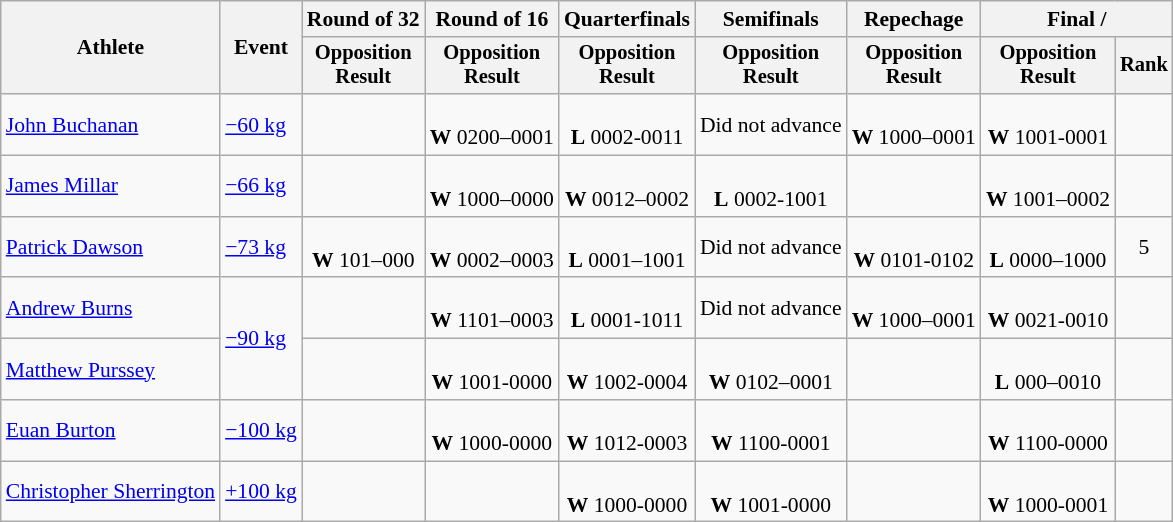<table class="wikitable" style="font-size:90%;">
<tr>
<th rowspan=2>Athlete</th>
<th rowspan=2>Event</th>
<th>Round of 32</th>
<th>Round of 16</th>
<th>Quarterfinals</th>
<th>Semifinals</th>
<th>Repechage</th>
<th colspan=2>Final / </th>
</tr>
<tr style="font-size:95%">
<th>Opposition<br>Result</th>
<th>Opposition<br>Result</th>
<th>Opposition<br>Result</th>
<th>Opposition<br>Result</th>
<th>Opposition<br>Result</th>
<th>Opposition<br>Result</th>
<th>Rank</th>
</tr>
<tr align=center>
<td align=left><a href='#'>John Buchanan</a></td>
<td align=left><a href='#'>−60 kg</a></td>
<td></td>
<td><br><strong>W</strong> 0200–0001</td>
<td><br><strong>L</strong> 0002-0011</td>
<td>Did not advance</td>
<td><br><strong>W</strong> 1000–0001</td>
<td><br><strong>W</strong> 1001-0001</td>
<td></td>
</tr>
<tr align=center>
<td align=left><a href='#'>James Millar</a></td>
<td align=left><a href='#'>−66 kg</a></td>
<td></td>
<td><br><strong>W</strong> 1000–0000</td>
<td><br><strong>W</strong> 0012–0002</td>
<td><br><strong>L</strong> 0002-1001</td>
<td></td>
<td><br><strong>W</strong> 1001–0002</td>
<td></td>
</tr>
<tr align=center>
<td align=left><a href='#'>Patrick Dawson</a></td>
<td align=left><a href='#'>−73 kg</a></td>
<td><br><strong>W</strong> 101–000</td>
<td><br><strong>W</strong> 0002–0003</td>
<td><br><strong>L</strong> 0001–1001</td>
<td>Did not advance</td>
<td><br><strong>W</strong> 0101-0102</td>
<td><br><strong>L</strong> 0000–1000</td>
<td>5</td>
</tr>
<tr align=center>
<td align=left><a href='#'>Andrew Burns</a></td>
<td align=left rowspan=2><a href='#'>−90 kg</a></td>
<td></td>
<td><br><strong>W</strong> 1101–0003</td>
<td><br><strong>L</strong> 0001-1011</td>
<td>Did not advance</td>
<td><br><strong>W</strong> 1000–0001</td>
<td><br><strong>W</strong> 0021-0010</td>
<td></td>
</tr>
<tr align=center>
<td align=left><a href='#'>Matthew Purssey</a></td>
<td></td>
<td><br><strong>W</strong> 1001-0000</td>
<td><br><strong>W</strong> 1002-0004</td>
<td><br><strong>W</strong> 0102–0001</td>
<td></td>
<td><br><strong>L</strong> 000–0010</td>
<td></td>
</tr>
<tr align=center>
<td align=left><a href='#'>Euan Burton</a></td>
<td align=left><a href='#'>−100 kg</a></td>
<td></td>
<td><br><strong>W</strong> 1000-0000</td>
<td><br><strong>W</strong> 1012-0003</td>
<td><br><strong>W</strong> 1100-0001</td>
<td></td>
<td><br><strong>W</strong> 1100-0000</td>
<td></td>
</tr>
<tr align=center>
<td align=left><a href='#'>Christopher Sherrington</a></td>
<td align=left><a href='#'>+100 kg</a></td>
<td></td>
<td></td>
<td><br><strong>W</strong> 1000-0000</td>
<td><br><strong>W</strong> 1001-0000</td>
<td></td>
<td><br><strong>W</strong> 1000-0001</td>
<td></td>
</tr>
</table>
